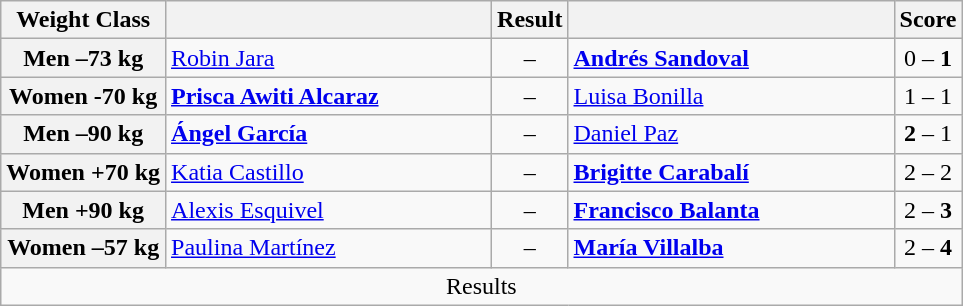<table class="wikitable">
<tr>
<th>Weight Class</th>
<th style="width:210px;"></th>
<th>Result</th>
<th style="width:210px;"></th>
<th>Score</th>
</tr>
<tr>
<th>Men –73 kg</th>
<td><a href='#'>Robin Jara</a></td>
<td align=center> – <strong></strong></td>
<td><strong><a href='#'>Andrés Sandoval</a></strong></td>
<td align=center>0 – <strong>1</strong></td>
</tr>
<tr>
<th>Women -70 kg</th>
<td><strong><a href='#'>Prisca Awiti Alcaraz</a></strong></td>
<td align=center><strong></strong> – <strong></strong></td>
<td><a href='#'>Luisa Bonilla</a></td>
<td align=center>1 – 1</td>
</tr>
<tr>
<th>Men –90 kg</th>
<td><strong><a href='#'>Ángel García</a></strong></td>
<td align=center><strong></strong> – </td>
<td><a href='#'>Daniel Paz</a></td>
<td align=center><strong>2</strong> – 1</td>
</tr>
<tr>
<th>Women +70 kg</th>
<td><a href='#'>Katia Castillo</a></td>
<td align=center> – <strong></strong></td>
<td><strong><a href='#'>Brigitte Carabalí</a></strong></td>
<td align=center>2 – 2</td>
</tr>
<tr>
<th>Men +90 kg</th>
<td><a href='#'>Alexis Esquivel</a></td>
<td align=center> – <strong></strong></td>
<td><strong><a href='#'>Francisco Balanta</a></strong></td>
<td align=center>2 – <strong>3</strong></td>
</tr>
<tr>
<th>Women –57 kg</th>
<td><a href='#'>Paulina Martínez</a></td>
<td align=center> – <strong></strong></td>
<td><strong><a href='#'>María Villalba</a></strong></td>
<td align=center>2 – <strong>4</strong></td>
</tr>
<tr>
<td align=center colspan=5>Results</td>
</tr>
</table>
